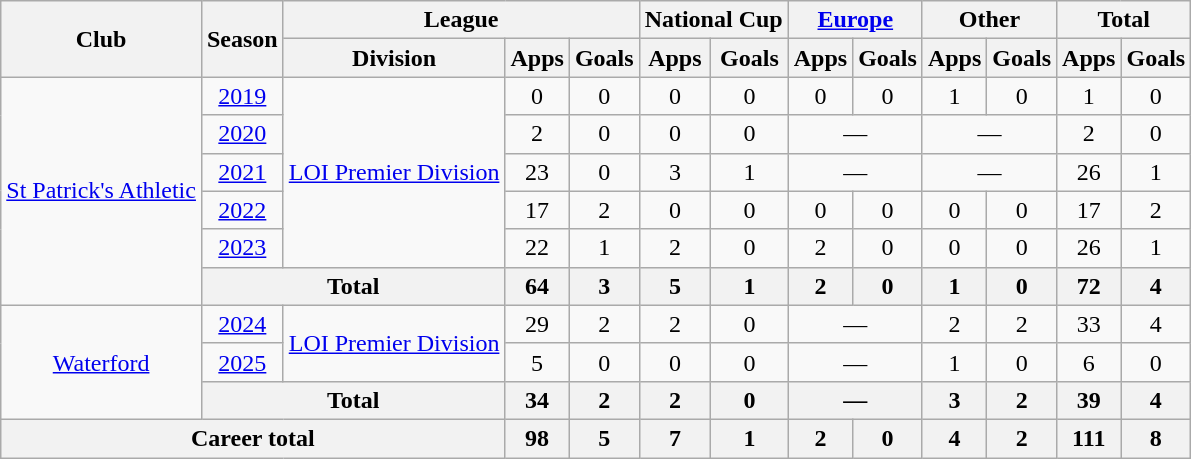<table class="wikitable" style="text-align:center">
<tr>
<th rowspan=2>Club</th>
<th rowspan=2>Season</th>
<th colspan=3>League</th>
<th colspan=2>National Cup</th>
<th colspan=2><a href='#'>Europe</a></th>
<th colspan=2>Other</th>
<th colspan=2>Total</th>
</tr>
<tr>
<th>Division</th>
<th>Apps</th>
<th>Goals</th>
<th>Apps</th>
<th>Goals</th>
<th>Apps</th>
<th>Goals</th>
<th>Apps</th>
<th>Goals</th>
<th>Apps</th>
<th>Goals</th>
</tr>
<tr>
<td rowspan="6"><a href='#'>St Patrick's Athletic</a></td>
<td><a href='#'>2019</a></td>
<td rowspan="5"><a href='#'>LOI Premier Division</a></td>
<td>0</td>
<td>0</td>
<td>0</td>
<td>0</td>
<td>0</td>
<td>0</td>
<td>1</td>
<td>0</td>
<td>1</td>
<td>0</td>
</tr>
<tr>
<td><a href='#'>2020</a></td>
<td>2</td>
<td>0</td>
<td>0</td>
<td>0</td>
<td colspan="2">—</td>
<td colspan="2">—</td>
<td>2</td>
<td>0</td>
</tr>
<tr>
<td><a href='#'>2021</a></td>
<td>23</td>
<td>0</td>
<td>3</td>
<td>1</td>
<td colspan="2">—</td>
<td colspan="2">—</td>
<td>26</td>
<td>1</td>
</tr>
<tr>
<td><a href='#'>2022</a></td>
<td>17</td>
<td>2</td>
<td>0</td>
<td>0</td>
<td>0</td>
<td>0</td>
<td>0</td>
<td>0</td>
<td>17</td>
<td>2</td>
</tr>
<tr>
<td><a href='#'>2023</a></td>
<td>22</td>
<td>1</td>
<td>2</td>
<td>0</td>
<td>2</td>
<td>0</td>
<td>0</td>
<td>0</td>
<td>26</td>
<td>1</td>
</tr>
<tr>
<th colspan="2">Total</th>
<th>64</th>
<th>3</th>
<th>5</th>
<th>1</th>
<th>2</th>
<th>0</th>
<th>1</th>
<th>0</th>
<th>72</th>
<th>4</th>
</tr>
<tr>
<td rowspan="3"><a href='#'>Waterford</a></td>
<td><a href='#'>2024</a></td>
<td rowspan="2"><a href='#'>LOI Premier Division</a></td>
<td>29</td>
<td>2</td>
<td>2</td>
<td>0</td>
<td colspan="2">—</td>
<td>2</td>
<td>2</td>
<td>33</td>
<td>4</td>
</tr>
<tr>
<td><a href='#'>2025</a></td>
<td>5</td>
<td>0</td>
<td>0</td>
<td>0</td>
<td colspan="2">—</td>
<td>1</td>
<td>0</td>
<td>6</td>
<td>0</td>
</tr>
<tr>
<th colspan="2">Total</th>
<th>34</th>
<th>2</th>
<th>2</th>
<th>0</th>
<th colspan="2">—</th>
<th>3</th>
<th>2</th>
<th>39</th>
<th>4</th>
</tr>
<tr>
<th colspan=3>Career total</th>
<th>98</th>
<th>5</th>
<th>7</th>
<th>1</th>
<th>2</th>
<th>0</th>
<th>4</th>
<th>2</th>
<th>111</th>
<th>8</th>
</tr>
</table>
